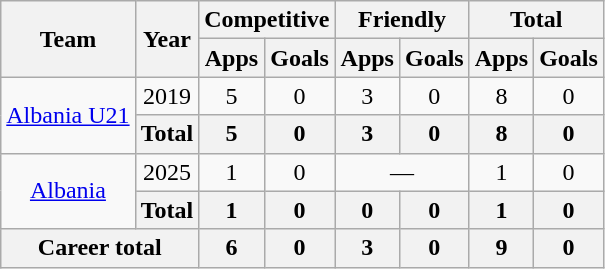<table class="wikitable" style="text-align:center">
<tr>
<th rowspan=2>Team</th>
<th rowspan=2>Year</th>
<th colspan=2>Competitive</th>
<th colspan=2>Friendly</th>
<th colspan=2>Total</th>
</tr>
<tr>
<th>Apps</th>
<th>Goals</th>
<th>Apps</th>
<th>Goals</th>
<th>Apps</th>
<th>Goals</th>
</tr>
<tr>
<td rowspan="2"><a href='#'>Albania U21</a></td>
<td>2019</td>
<td>5</td>
<td>0</td>
<td>3</td>
<td>0</td>
<td>8</td>
<td>0</td>
</tr>
<tr>
<th>Total</th>
<th>5</th>
<th>0</th>
<th>3</th>
<th>0</th>
<th>8</th>
<th>0</th>
</tr>
<tr>
<td rowspan="2"><a href='#'>Albania</a></td>
<td>2025</td>
<td>1</td>
<td>0</td>
<td colspan=2>—</td>
<td>1</td>
<td>0</td>
</tr>
<tr>
<th>Total</th>
<th>1</th>
<th>0</th>
<th>0</th>
<th>0</th>
<th>1</th>
<th>0</th>
</tr>
<tr>
<th colspan="2">Career total</th>
<th>6</th>
<th>0</th>
<th>3</th>
<th>0</th>
<th>9</th>
<th>0</th>
</tr>
</table>
